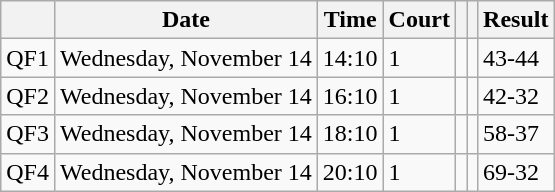<table class="wikitable">
<tr>
<th></th>
<th>Date</th>
<th>Time</th>
<th>Court</th>
<th></th>
<th></th>
<th>Result</th>
</tr>
<tr>
<td>QF1</td>
<td>Wednesday, November 14</td>
<td>14:10</td>
<td>1</td>
<td></td>
<td></td>
<td>43-44</td>
</tr>
<tr>
<td>QF2</td>
<td>Wednesday, November 14</td>
<td>16:10</td>
<td>1</td>
<td></td>
<td></td>
<td>42-32</td>
</tr>
<tr>
<td>QF3</td>
<td>Wednesday, November 14</td>
<td>18:10</td>
<td>1</td>
<td></td>
<td></td>
<td>58-37</td>
</tr>
<tr>
<td>QF4</td>
<td>Wednesday, November 14</td>
<td>20:10</td>
<td>1</td>
<td></td>
<td></td>
<td>69-32</td>
</tr>
</table>
